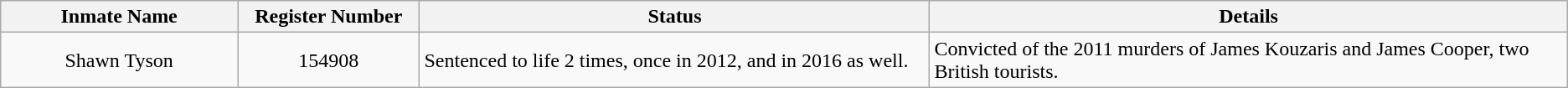<table class="wikitable sortable">
<tr>
<th width=13%>Inmate Name</th>
<th width=10%>Register Number</th>
<th width=28%>Status</th>
<th width=35%>Details</th>
</tr>
<tr>
<td style="text-align:center;">Shawn Tyson</td>
<td style="text-align:center;">154908</td>
<td>Sentenced to life 2 times, once in 2012, and in 2016 as well.</td>
<td>Convicted of the 2011 murders of James Kouzaris and James Cooper, two British tourists.</td>
</tr>
</table>
